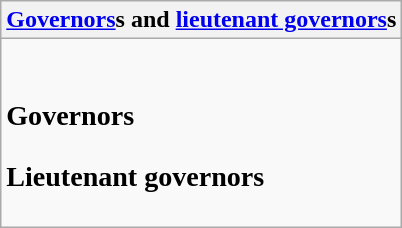<table class="wikitable collapsible collapsed">
<tr>
<th><a href='#'>Governors</a>s and <a href='#'>lieutenant governors</a>s</th>
</tr>
<tr>
<td><br><h3>Governors</h3><h3>Lieutenant governors</h3></td>
</tr>
</table>
